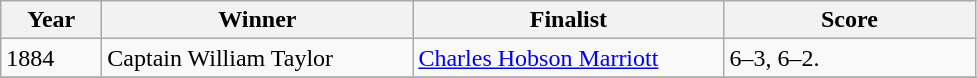<table class="wikitable">
<tr>
<th style="width:60px;">Year</th>
<th style="width:200px;">Winner</th>
<th style="width:200px;">Finalist</th>
<th style="width:160px;">Score</th>
</tr>
<tr>
<td>1884</td>
<td> Captain William Taylor</td>
<td> <a href='#'>Charles Hobson Marriott</a></td>
<td>6–3, 6–2.</td>
</tr>
<tr>
</tr>
</table>
